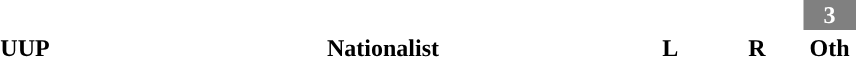<table style="width:50%; text-align:center;">
<tr style="color:white;">
<td style="background:"><strong>36</strong></td>
<td style="background:"><strong>9</strong></td>
<td style="background:"><strong>2</strong></td>
<td style="background:"><strong>2</strong></td>
<td style="background:grey; width:5.7%;"><strong>3</strong></td>
</tr>
<tr>
<td><span><strong>UUP</strong></span></td>
<td><span><strong>Nationalist</strong></span></td>
<td><span><strong>L</strong></span></td>
<td><span><strong>R</strong></span></td>
<td><span><strong>Oth</strong></span></td>
</tr>
</table>
